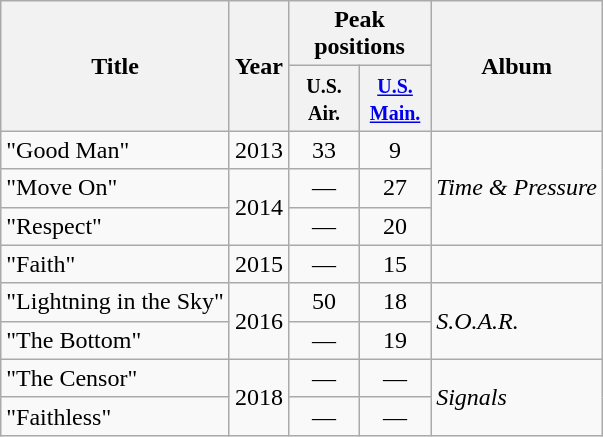<table class="wikitable">
<tr>
<th rowspan="2">Title</th>
<th rowspan="2">Year</th>
<th colspan="2">Peak positions</th>
<th rowspan="2">Album</th>
</tr>
<tr>
<th style="width:40px;"><small>U.S. Air.</small><br></th>
<th style="width:40px;"><small><a href='#'>U.S. Main.</a></small><br></th>
</tr>
<tr>
<td>"Good Man"</td>
<td>2013</td>
<td style="text-align:center;">33</td>
<td style="text-align:center;">9</td>
<td rowspan="3"><em>Time & Pressure</em></td>
</tr>
<tr>
<td>"Move On"</td>
<td rowspan="2">2014</td>
<td style="text-align:center;">—</td>
<td style="text-align:center;">27</td>
</tr>
<tr>
<td>"Respect"</td>
<td style="text-align:center;">—</td>
<td style="text-align:center;">20</td>
</tr>
<tr>
<td>"Faith"</td>
<td>2015</td>
<td style="text-align:center;">—</td>
<td style="text-align:center;">15</td>
<td></td>
</tr>
<tr>
<td>"Lightning in the Sky"</td>
<td rowspan="2">2016</td>
<td style="text-align:center;">50</td>
<td style="text-align:center;">18</td>
<td rowspan="2"><em>S.O.A.R.</em></td>
</tr>
<tr>
<td>"The Bottom"</td>
<td style="text-align:center;">—</td>
<td style="text-align:center;">19</td>
</tr>
<tr>
<td>"The Censor"</td>
<td rowspan="2">2018</td>
<td style="text-align:center;">—</td>
<td style="text-align:center;">—</td>
<td rowspan="2"><em>Signals</em></td>
</tr>
<tr>
<td>"Faithless"</td>
<td style="text-align:center;">—</td>
<td style="text-align:center;">—</td>
</tr>
</table>
